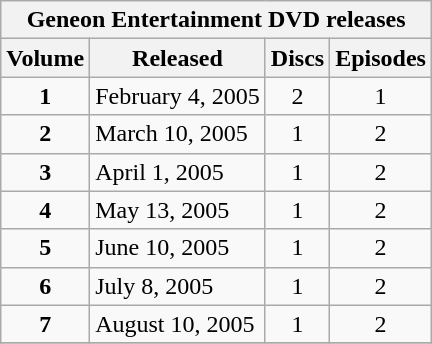<table class="wikitable">
<tr>
<th colspan="9"><strong>Geneon Entertainment DVD releases</strong></th>
</tr>
<tr>
<th><strong>Volume</strong></th>
<th><strong>Released</strong></th>
<th><strong>Discs</strong></th>
<th><strong>Episodes</strong></th>
</tr>
<tr>
<td align=center><strong>1</strong></td>
<td>February 4, 2005</td>
<td align=center>2</td>
<td align=center>1</td>
</tr>
<tr>
<td align=center><strong>2</strong></td>
<td>March 10, 2005</td>
<td align=center>1</td>
<td align=center>2</td>
</tr>
<tr>
<td align=center><strong>3</strong></td>
<td>April 1, 2005</td>
<td align=center>1</td>
<td align=center>2</td>
</tr>
<tr>
<td align=center><strong>4</strong></td>
<td>May 13, 2005</td>
<td align=center>1</td>
<td align=center>2</td>
</tr>
<tr>
<td align=center><strong>5</strong></td>
<td>June 10, 2005</td>
<td align=center>1</td>
<td align=center>2</td>
</tr>
<tr>
<td align=center><strong>6</strong></td>
<td>July 8, 2005</td>
<td align=center>1</td>
<td align=center>2</td>
</tr>
<tr>
<td align=center><strong>7</strong></td>
<td>August 10, 2005</td>
<td align=center>1</td>
<td align=center>2</td>
</tr>
<tr>
</tr>
</table>
